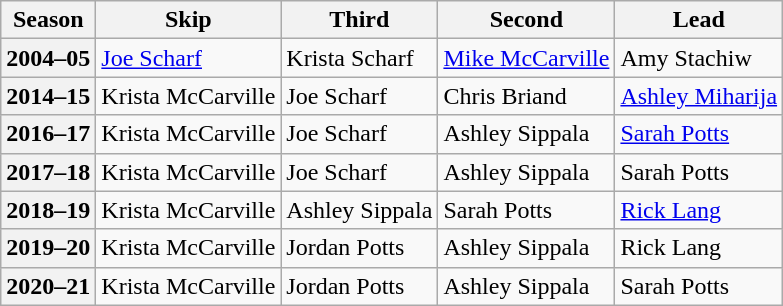<table class="wikitable">
<tr>
<th scope="col">Season</th>
<th scope="col">Skip</th>
<th scope="col">Third</th>
<th scope="col">Second</th>
<th scope="col">Lead</th>
</tr>
<tr>
<th scope="row">2004–05</th>
<td><a href='#'>Joe Scharf</a></td>
<td>Krista Scharf</td>
<td><a href='#'>Mike McCarville</a></td>
<td>Amy Stachiw</td>
</tr>
<tr>
<th scope="row">2014–15</th>
<td>Krista McCarville</td>
<td>Joe Scharf</td>
<td>Chris Briand</td>
<td><a href='#'>Ashley Miharija</a></td>
</tr>
<tr>
<th scope="row">2016–17</th>
<td>Krista McCarville</td>
<td>Joe Scharf</td>
<td>Ashley Sippala</td>
<td><a href='#'>Sarah Potts</a></td>
</tr>
<tr>
<th scope="row">2017–18</th>
<td>Krista McCarville</td>
<td>Joe Scharf</td>
<td>Ashley Sippala</td>
<td>Sarah Potts</td>
</tr>
<tr>
<th scope="row">2018–19</th>
<td>Krista McCarville</td>
<td>Ashley Sippala</td>
<td>Sarah Potts</td>
<td><a href='#'>Rick Lang</a></td>
</tr>
<tr>
<th scope="row">2019–20</th>
<td>Krista McCarville</td>
<td>Jordan Potts</td>
<td>Ashley Sippala</td>
<td>Rick Lang</td>
</tr>
<tr>
<th scope="row">2020–21</th>
<td>Krista McCarville</td>
<td>Jordan Potts</td>
<td>Ashley Sippala</td>
<td>Sarah Potts</td>
</tr>
</table>
